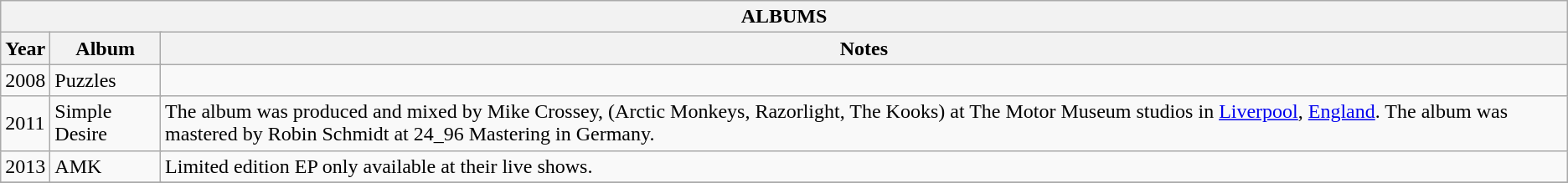<table class="wikitable">
<tr>
<th colspan="4">ALBUMS</th>
</tr>
<tr>
<th>Year</th>
<th colspan="2">Album</th>
<th>Notes</th>
</tr>
<tr>
<td>2008</td>
<td colspan="2">Puzzles</td>
<td></td>
</tr>
<tr>
<td>2011</td>
<td colspan="2">Simple Desire</td>
<td>The album was produced and mixed by Mike Crossey, (Arctic Monkeys, Razorlight, The Kooks) at The Motor Museum studios in <a href='#'>Liverpool</a>, <a href='#'>England</a>. The album was mastered by Robin Schmidt at 24_96 Mastering in Germany.</td>
</tr>
<tr>
<td>2013</td>
<td colspan="2">AMK</td>
<td>Limited edition EP only available at their live shows.</td>
</tr>
<tr>
</tr>
</table>
